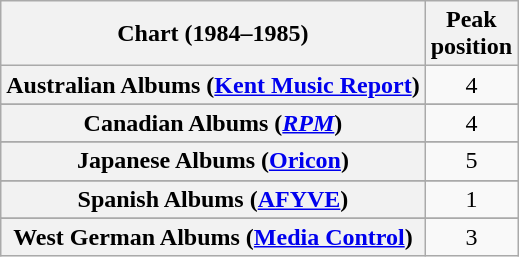<table class="wikitable sortable plainrowheaders" style="text-align:center">
<tr>
<th scope="col">Chart (1984–1985)</th>
<th>Peak<br>position</th>
</tr>
<tr>
<th scope="row">Australian Albums (<a href='#'>Kent Music Report</a>)</th>
<td>4</td>
</tr>
<tr>
</tr>
<tr>
<th scope="row">Canadian Albums (<em><a href='#'>RPM</a></em>)</th>
<td>4</td>
</tr>
<tr>
</tr>
<tr>
<th scope="row">Japanese Albums (<a href='#'>Oricon</a>)</th>
<td>5</td>
</tr>
<tr>
</tr>
<tr>
</tr>
<tr>
<th scope="row">Spanish Albums (<a href='#'>AFYVE</a>)</th>
<td>1</td>
</tr>
<tr>
</tr>
<tr>
</tr>
<tr>
</tr>
<tr>
</tr>
<tr>
<th scope="row">West German Albums (<a href='#'>Media Control</a>)</th>
<td>3</td>
</tr>
</table>
